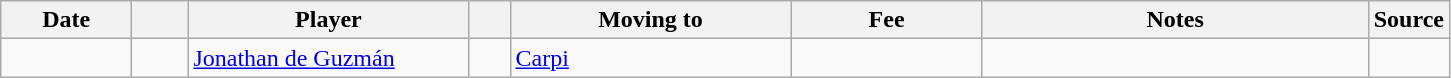<table class="wikitable sortable">
<tr>
<th style="width:80px;">Date</th>
<th style="width:30px;"></th>
<th style="width:180px;">Player</th>
<th style="width:20px;"></th>
<th style="width:180px;">Moving to</th>
<th style="width:120px;" class="unsortable">Fee</th>
<th style="width:250px;" class="unsortable">Notes</th>
<th style="width:20px;">Source</th>
</tr>
<tr>
<td></td>
<td align=center></td>
<td> <a href='#'>Jonathan de Guzmán</a></td>
<td></td>
<td> <a href='#'>Carpi</a></td>
<td align=center></td>
<td align=center></td>
<td></td>
</tr>
</table>
